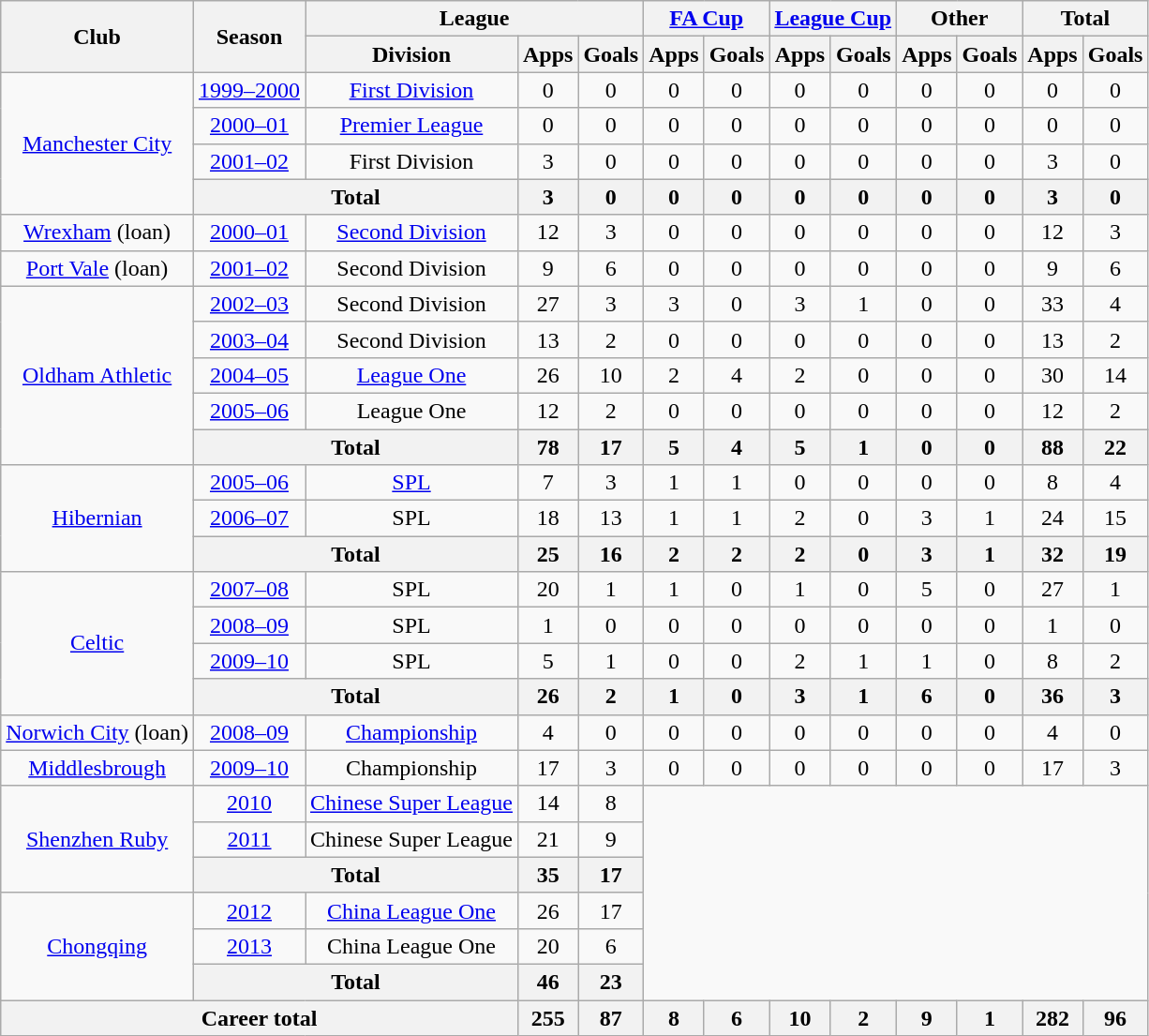<table class="wikitable" style="text-align:center">
<tr>
<th rowspan="2">Club</th>
<th rowspan="2">Season</th>
<th colspan="3">League</th>
<th colspan="2"><a href='#'>FA Cup</a></th>
<th colspan="2"><a href='#'>League Cup</a></th>
<th colspan="2">Other</th>
<th colspan="2">Total</th>
</tr>
<tr>
<th>Division</th>
<th>Apps</th>
<th>Goals</th>
<th>Apps</th>
<th>Goals</th>
<th>Apps</th>
<th>Goals</th>
<th>Apps</th>
<th>Goals</th>
<th>Apps</th>
<th>Goals</th>
</tr>
<tr>
<td rowspan="4"><a href='#'>Manchester City</a></td>
<td><a href='#'>1999–2000</a></td>
<td><a href='#'>First Division</a></td>
<td>0</td>
<td>0</td>
<td>0</td>
<td>0</td>
<td>0</td>
<td>0</td>
<td>0</td>
<td>0</td>
<td>0</td>
<td>0</td>
</tr>
<tr>
<td><a href='#'>2000–01</a></td>
<td><a href='#'>Premier League</a></td>
<td>0</td>
<td>0</td>
<td>0</td>
<td>0</td>
<td>0</td>
<td>0</td>
<td>0</td>
<td>0</td>
<td>0</td>
<td>0</td>
</tr>
<tr>
<td><a href='#'>2001–02</a></td>
<td>First Division</td>
<td>3</td>
<td>0</td>
<td>0</td>
<td>0</td>
<td>0</td>
<td>0</td>
<td>0</td>
<td>0</td>
<td>3</td>
<td>0</td>
</tr>
<tr>
<th colspan="2">Total</th>
<th>3</th>
<th>0</th>
<th>0</th>
<th>0</th>
<th>0</th>
<th>0</th>
<th>0</th>
<th>0</th>
<th>3</th>
<th>0</th>
</tr>
<tr>
<td><a href='#'>Wrexham</a> (loan)</td>
<td><a href='#'>2000–01</a></td>
<td><a href='#'>Second Division</a></td>
<td>12</td>
<td>3</td>
<td>0</td>
<td>0</td>
<td>0</td>
<td>0</td>
<td>0</td>
<td>0</td>
<td>12</td>
<td>3</td>
</tr>
<tr>
<td><a href='#'>Port Vale</a> (loan)</td>
<td><a href='#'>2001–02</a></td>
<td>Second Division</td>
<td>9</td>
<td>6</td>
<td>0</td>
<td>0</td>
<td>0</td>
<td>0</td>
<td>0</td>
<td>0</td>
<td>9</td>
<td>6</td>
</tr>
<tr>
<td rowspan="5"><a href='#'>Oldham Athletic</a></td>
<td><a href='#'>2002–03</a></td>
<td>Second Division</td>
<td>27</td>
<td>3</td>
<td>3</td>
<td>0</td>
<td>3</td>
<td>1</td>
<td>0</td>
<td>0</td>
<td>33</td>
<td>4</td>
</tr>
<tr>
<td><a href='#'>2003–04</a></td>
<td>Second Division</td>
<td>13</td>
<td>2</td>
<td>0</td>
<td>0</td>
<td>0</td>
<td>0</td>
<td>0</td>
<td>0</td>
<td>13</td>
<td>2</td>
</tr>
<tr>
<td><a href='#'>2004–05</a></td>
<td><a href='#'>League One</a></td>
<td>26</td>
<td>10</td>
<td>2</td>
<td>4</td>
<td>2</td>
<td>0</td>
<td>0</td>
<td>0</td>
<td>30</td>
<td>14</td>
</tr>
<tr>
<td><a href='#'>2005–06</a></td>
<td>League One</td>
<td>12</td>
<td>2</td>
<td>0</td>
<td>0</td>
<td>0</td>
<td>0</td>
<td>0</td>
<td>0</td>
<td>12</td>
<td>2</td>
</tr>
<tr>
<th colspan="2">Total</th>
<th>78</th>
<th>17</th>
<th>5</th>
<th>4</th>
<th>5</th>
<th>1</th>
<th>0</th>
<th>0</th>
<th>88</th>
<th>22</th>
</tr>
<tr>
<td rowspan="3"><a href='#'>Hibernian</a></td>
<td><a href='#'>2005–06</a></td>
<td><a href='#'>SPL</a></td>
<td>7</td>
<td>3</td>
<td>1</td>
<td>1</td>
<td>0</td>
<td>0</td>
<td>0</td>
<td>0</td>
<td>8</td>
<td>4</td>
</tr>
<tr>
<td><a href='#'>2006–07</a></td>
<td>SPL</td>
<td>18</td>
<td>13</td>
<td>1</td>
<td>1</td>
<td>2</td>
<td>0</td>
<td>3</td>
<td>1</td>
<td>24</td>
<td>15</td>
</tr>
<tr>
<th colspan="2">Total</th>
<th>25</th>
<th>16</th>
<th>2</th>
<th>2</th>
<th>2</th>
<th>0</th>
<th>3</th>
<th>1</th>
<th>32</th>
<th>19</th>
</tr>
<tr>
<td rowspan="4"><a href='#'>Celtic</a></td>
<td><a href='#'>2007–08</a></td>
<td>SPL</td>
<td>20</td>
<td>1</td>
<td>1</td>
<td>0</td>
<td>1</td>
<td>0</td>
<td>5</td>
<td>0</td>
<td>27</td>
<td>1</td>
</tr>
<tr>
<td><a href='#'>2008–09</a></td>
<td>SPL</td>
<td>1</td>
<td>0</td>
<td>0</td>
<td>0</td>
<td>0</td>
<td>0</td>
<td>0</td>
<td>0</td>
<td>1</td>
<td>0</td>
</tr>
<tr>
<td><a href='#'>2009–10</a></td>
<td>SPL</td>
<td>5</td>
<td>1</td>
<td>0</td>
<td>0</td>
<td>2</td>
<td>1</td>
<td>1</td>
<td>0</td>
<td>8</td>
<td>2</td>
</tr>
<tr>
<th colspan="2">Total</th>
<th>26</th>
<th>2</th>
<th>1</th>
<th>0</th>
<th>3</th>
<th>1</th>
<th>6</th>
<th>0</th>
<th>36</th>
<th>3</th>
</tr>
<tr>
<td><a href='#'>Norwich City</a> (loan)</td>
<td><a href='#'>2008–09</a></td>
<td><a href='#'>Championship</a></td>
<td>4</td>
<td>0</td>
<td>0</td>
<td>0</td>
<td>0</td>
<td>0</td>
<td>0</td>
<td>0</td>
<td>4</td>
<td>0</td>
</tr>
<tr>
<td><a href='#'>Middlesbrough</a></td>
<td><a href='#'>2009–10</a></td>
<td>Championship</td>
<td>17</td>
<td>3</td>
<td>0</td>
<td>0</td>
<td>0</td>
<td>0</td>
<td>0</td>
<td>0</td>
<td>17</td>
<td>3</td>
</tr>
<tr>
<td rowspan="3"><a href='#'>Shenzhen Ruby</a></td>
<td><a href='#'>2010</a></td>
<td><a href='#'>Chinese Super League</a></td>
<td>14</td>
<td>8</td>
</tr>
<tr>
<td><a href='#'>2011</a></td>
<td>Chinese Super League</td>
<td>21</td>
<td>9</td>
</tr>
<tr>
<th colspan="2">Total</th>
<th>35</th>
<th>17</th>
</tr>
<tr>
<td rowspan="3"><a href='#'>Chongqing</a></td>
<td><a href='#'>2012</a></td>
<td><a href='#'>China League One</a></td>
<td>26</td>
<td>17</td>
</tr>
<tr>
<td><a href='#'>2013</a></td>
<td>China League One</td>
<td>20</td>
<td>6</td>
</tr>
<tr>
<th colspan="2">Total</th>
<th>46</th>
<th>23</th>
</tr>
<tr>
<th colspan="3">Career total</th>
<th>255</th>
<th>87</th>
<th>8</th>
<th>6</th>
<th>10</th>
<th>2</th>
<th>9</th>
<th>1</th>
<th>282</th>
<th>96</th>
</tr>
</table>
